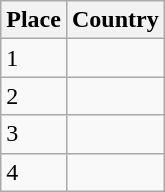<table class="wikitable">
<tr>
<th>Place</th>
<th>Country</th>
</tr>
<tr>
<td>1</td>
<td></td>
</tr>
<tr>
<td>2</td>
<td></td>
</tr>
<tr>
<td>3</td>
<td></td>
</tr>
<tr>
<td>4</td>
<td></td>
</tr>
</table>
